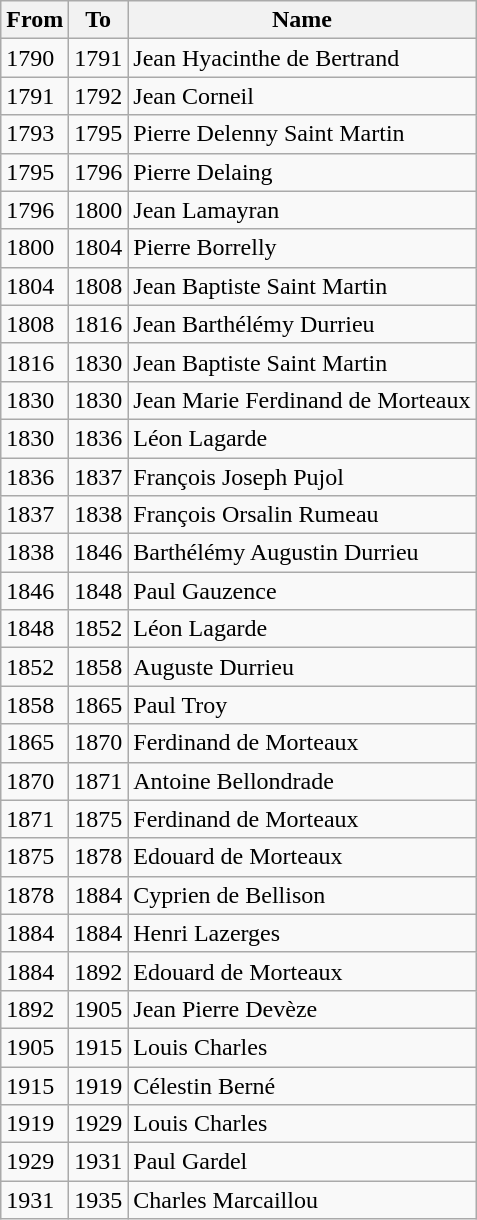<table class="wikitable">
<tr>
<th>From</th>
<th>To</th>
<th>Name</th>
</tr>
<tr>
<td>1790</td>
<td>1791</td>
<td>Jean Hyacinthe de Bertrand</td>
</tr>
<tr>
<td>1791</td>
<td>1792</td>
<td>Jean Corneil</td>
</tr>
<tr>
<td>1793</td>
<td>1795</td>
<td>Pierre Delenny Saint Martin</td>
</tr>
<tr>
<td>1795</td>
<td>1796</td>
<td>Pierre Delaing</td>
</tr>
<tr>
<td>1796</td>
<td>1800</td>
<td>Jean Lamayran</td>
</tr>
<tr>
<td>1800</td>
<td>1804</td>
<td>Pierre Borrelly</td>
</tr>
<tr>
<td>1804</td>
<td>1808</td>
<td>Jean Baptiste Saint Martin</td>
</tr>
<tr>
<td>1808</td>
<td>1816</td>
<td>Jean Barthélémy Durrieu</td>
</tr>
<tr>
<td>1816</td>
<td>1830</td>
<td>Jean Baptiste Saint Martin</td>
</tr>
<tr>
<td>1830</td>
<td>1830</td>
<td>Jean Marie Ferdinand de Morteaux</td>
</tr>
<tr>
<td>1830</td>
<td>1836</td>
<td>Léon Lagarde</td>
</tr>
<tr>
<td>1836</td>
<td>1837</td>
<td>François Joseph Pujol</td>
</tr>
<tr>
<td>1837</td>
<td>1838</td>
<td>François Orsalin Rumeau</td>
</tr>
<tr>
<td>1838</td>
<td>1846</td>
<td>Barthélémy Augustin Durrieu</td>
</tr>
<tr>
<td>1846</td>
<td>1848</td>
<td>Paul Gauzence</td>
</tr>
<tr>
<td>1848</td>
<td>1852</td>
<td>Léon Lagarde</td>
</tr>
<tr>
<td>1852</td>
<td>1858</td>
<td>Auguste Durrieu</td>
</tr>
<tr>
<td>1858</td>
<td>1865</td>
<td>Paul Troy</td>
</tr>
<tr>
<td>1865</td>
<td>1870</td>
<td>Ferdinand de Morteaux</td>
</tr>
<tr>
<td>1870</td>
<td>1871</td>
<td>Antoine Bellondrade</td>
</tr>
<tr>
<td>1871</td>
<td>1875</td>
<td>Ferdinand de Morteaux</td>
</tr>
<tr>
<td>1875</td>
<td>1878</td>
<td>Edouard de Morteaux</td>
</tr>
<tr>
<td>1878</td>
<td>1884</td>
<td>Cyprien de Bellison</td>
</tr>
<tr>
<td>1884</td>
<td>1884</td>
<td>Henri Lazerges</td>
</tr>
<tr>
<td>1884</td>
<td>1892</td>
<td>Edouard de Morteaux</td>
</tr>
<tr>
<td>1892</td>
<td>1905</td>
<td>Jean Pierre Devèze</td>
</tr>
<tr>
<td>1905</td>
<td>1915</td>
<td>Louis Charles</td>
</tr>
<tr>
<td>1915</td>
<td>1919</td>
<td>Célestin Berné</td>
</tr>
<tr>
<td>1919</td>
<td>1929</td>
<td>Louis Charles</td>
</tr>
<tr>
<td>1929</td>
<td>1931</td>
<td>Paul Gardel</td>
</tr>
<tr>
<td>1931</td>
<td>1935</td>
<td>Charles Marcaillou</td>
</tr>
</table>
